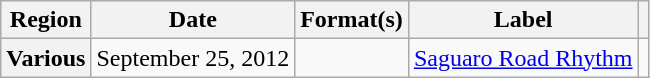<table class="wikitable plainrowheaders">
<tr>
<th scope="col">Region</th>
<th scope="col">Date</th>
<th scope="col">Format(s)</th>
<th scope="col">Label</th>
<th scope="col"></th>
</tr>
<tr>
<th scope="row">Various</th>
<td>September 25, 2012</td>
<td></td>
<td><a href='#'>Saguaro Road Rhythm</a></td>
<td align="center"></td>
</tr>
</table>
